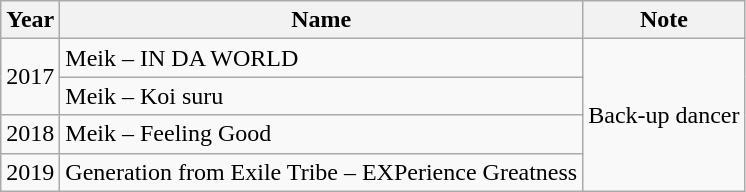<table class="wikitable">
<tr>
<th>Year</th>
<th>Name</th>
<th>Note</th>
</tr>
<tr>
<td rowspan="2">2017</td>
<td>Meik – IN DA WORLD</td>
<td rowspan="4">Back-up dancer</td>
</tr>
<tr>
<td>Meik – Koi suru</td>
</tr>
<tr>
<td>2018</td>
<td>Meik – Feeling Good</td>
</tr>
<tr>
<td>2019</td>
<td>Generation from Exile Tribe – EXPerience Greatness</td>
</tr>
</table>
